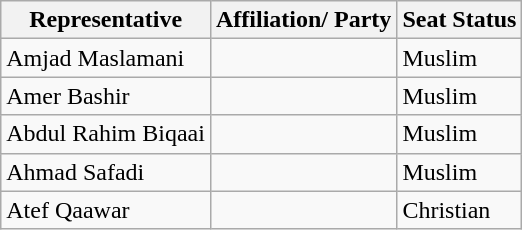<table class="wikitable">
<tr>
<th>Representative</th>
<th>Affiliation/ Party</th>
<th>Seat Status</th>
</tr>
<tr>
<td>Amjad Maslamani</td>
<td></td>
<td>Muslim</td>
</tr>
<tr>
<td>Amer Bashir</td>
<td></td>
<td>Muslim</td>
</tr>
<tr>
<td>Abdul Rahim Biqaai</td>
<td></td>
<td>Muslim</td>
</tr>
<tr>
<td>Ahmad Safadi</td>
<td></td>
<td>Muslim</td>
</tr>
<tr>
<td>Atef Qaawar</td>
<td></td>
<td>Christian</td>
</tr>
</table>
